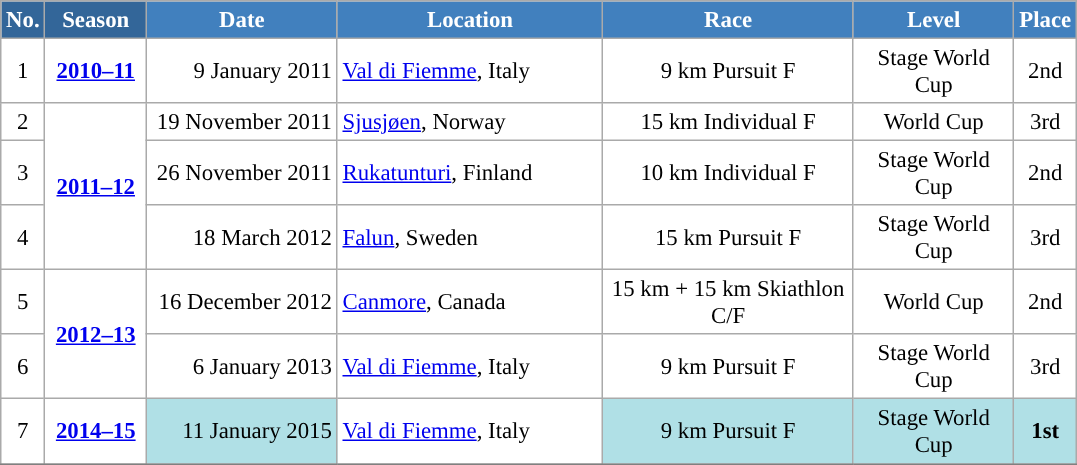<table class="wikitable sortable" style="font-size:95%; text-align:center; border:grey solid 1px; border-collapse:collapse; background:#ffffff;">
<tr style="background:#efefef;">
<th style="background-color:#369; color:white;">No.</th>
<th style="background-color:#369; color:white;">Season</th>
<th style="background-color:#4180be; color:white; width:120px;">Date</th>
<th style="background-color:#4180be; color:white; width:170px;">Location</th>
<th style="background-color:#4180be; color:white; width:160px;">Race</th>
<th style="background-color:#4180be; color:white; width:100px;">Level</th>
<th style="background-color:#4180be; color:white;">Place</th>
</tr>
<tr>
<td align=center>1</td>
<td rowspan=1 align=center><strong> <a href='#'>2010–11</a> </strong></td>
<td align=right>9 January 2011</td>
<td align=left> <a href='#'>Val di Fiemme</a>, Italy</td>
<td>9 km Pursuit F</td>
<td>Stage World Cup</td>
<td>2nd</td>
</tr>
<tr>
<td align=center>2</td>
<td rowspan=3 align=center><strong> <a href='#'>2011–12</a> </strong></td>
<td align=right>19 November 2011</td>
<td align=left> <a href='#'>Sjusjøen</a>, Norway</td>
<td>15 km Individual F</td>
<td>World Cup</td>
<td>3rd</td>
</tr>
<tr>
<td align=center>3</td>
<td align=right>26 November 2011</td>
<td align=left> <a href='#'>Rukatunturi</a>, Finland</td>
<td>10 km Individual F</td>
<td>Stage World Cup</td>
<td>2nd</td>
</tr>
<tr>
<td align=center>4</td>
<td align=right>18 March 2012</td>
<td align=left> <a href='#'>Falun</a>, Sweden</td>
<td>15 km Pursuit F</td>
<td>Stage World Cup</td>
<td>3rd</td>
</tr>
<tr>
<td align=center>5</td>
<td rowspan=2 align=center><strong> <a href='#'>2012–13</a> </strong></td>
<td align=right>16 December 2012</td>
<td align=left> <a href='#'>Canmore</a>, Canada</td>
<td>15 km + 15 km Skiathlon C/F</td>
<td>World Cup</td>
<td>2nd</td>
</tr>
<tr>
<td align=center>6</td>
<td align=right>6 January 2013</td>
<td align=left> <a href='#'>Val di Fiemme</a>, Italy</td>
<td>9 km Pursuit F</td>
<td>Stage World Cup</td>
<td>3rd</td>
</tr>
<tr>
<td align=center>7</td>
<td rowspan=1 align=center><strong><a href='#'>2014–15</a></strong></td>
<td bgcolor="#BOEOE6" align=right>11 January 2015</td>
<td align=left> <a href='#'>Val di Fiemme</a>, Italy</td>
<td bgcolor="#BOEOE6">9 km Pursuit F</td>
<td bgcolor="#BOEOE6">Stage World Cup</td>
<td bgcolor="#BOEOE6"><strong>1st</strong></td>
</tr>
<tr>
</tr>
</table>
